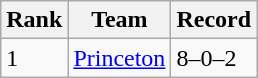<table class="wikitable">
<tr>
<th>Rank</th>
<th>Team</th>
<th>Record</th>
</tr>
<tr>
<td>1</td>
<td><a href='#'>Princeton</a></td>
<td>8–0–2</td>
</tr>
</table>
